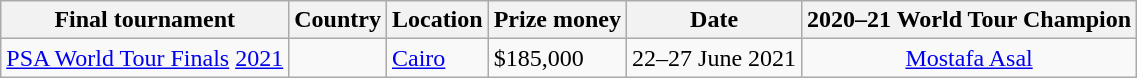<table class=wikitable>
<tr>
<th>Final tournament</th>
<th>Country</th>
<th>Location</th>
<th>Prize money</th>
<th>Date</th>
<th>2020–21 World Tour Champion</th>
</tr>
<tr>
<td><a href='#'>PSA World Tour Finals</a> <a href='#'>2021</a></td>
<td></td>
<td><a href='#'>Cairo</a></td>
<td>$185,000</td>
<td>22–27 June 2021</td>
<td rowspan=1 colspan=2 align="center"> <a href='#'>Mostafa Asal</a></td>
</tr>
</table>
